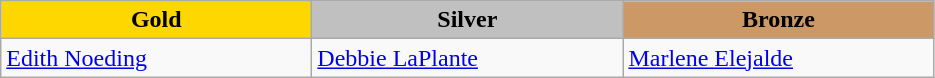<table class="wikitable" style="text-align:left">
<tr align="center">
<td width=200 bgcolor=gold><strong>Gold</strong></td>
<td width=200 bgcolor=silver><strong>Silver</strong></td>
<td width=200 bgcolor=CC9966><strong>Bronze</strong></td>
</tr>
<tr>
<td><a href='#'>Edith Noeding</a><br><em></em></td>
<td><a href='#'>Debbie LaPlante</a><br><em></em></td>
<td><a href='#'>Marlene Elejalde</a><br><em></em></td>
</tr>
</table>
